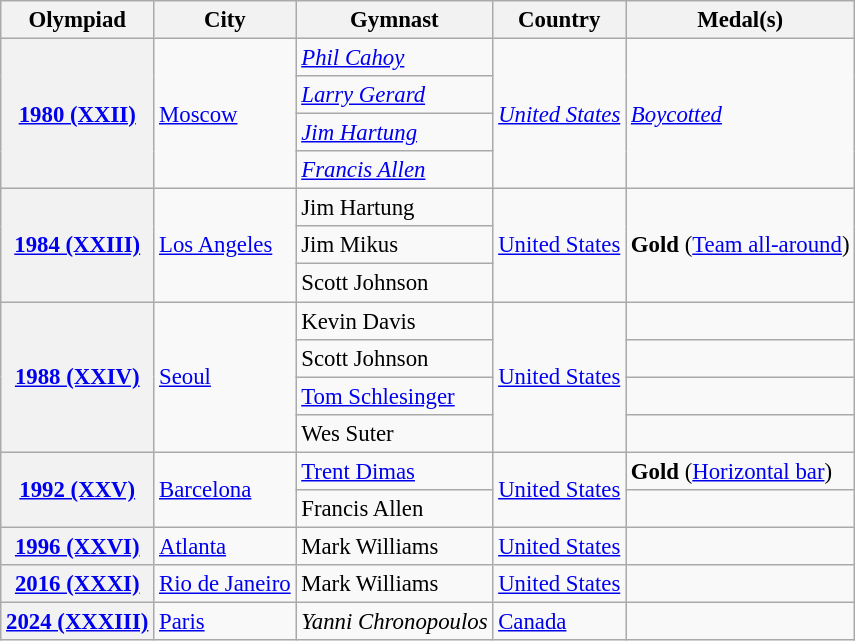<table class=wikitable style="font-size: 95%">
<tr>
<th>Olympiad</th>
<th>City</th>
<th>Gymnast</th>
<th>Country</th>
<th>Medal(s)</th>
</tr>
<tr>
<th rowspan=4><a href='#'>1980 (XXII)</a></th>
<td rowspan=4> <a href='#'>Moscow</a></td>
<td><em><a href='#'>Phil Cahoy</a></em></td>
<td rowspan=4> <em><a href='#'>United States</a></em></td>
<td rowspan=4><em><a href='#'>Boycotted</a></em></td>
</tr>
<tr>
<td><em><a href='#'>Larry Gerard</a></em></td>
</tr>
<tr>
<td><em><a href='#'>Jim Hartung</a></em></td>
</tr>
<tr>
<td><em><a href='#'>Francis Allen</a> </em></td>
</tr>
<tr>
<th rowspan=3><a href='#'>1984 (XXIII)</a></th>
<td rowspan=3> <a href='#'>Los Angeles</a></td>
<td>Jim Hartung</td>
<td rowspan=3> <a href='#'>United States</a></td>
<td rowspan=3> <strong>Gold</strong> (<a href='#'>Team all-around</a>)</td>
</tr>
<tr>
<td>Jim Mikus</td>
</tr>
<tr>
<td>Scott Johnson</td>
</tr>
<tr>
<th rowspan=4><a href='#'>1988 (XXIV)</a></th>
<td rowspan=4> <a href='#'>Seoul</a></td>
<td>Kevin Davis</td>
<td rowspan=4> <a href='#'>United States</a></td>
<td></td>
</tr>
<tr>
<td>Scott Johnson</td>
<td></td>
</tr>
<tr>
<td><a href='#'>Tom Schlesinger</a></td>
<td></td>
</tr>
<tr>
<td>Wes Suter</td>
<td></td>
</tr>
<tr>
<th rowspan=2><a href='#'>1992 (XXV)</a></th>
<td rowspan=2> <a href='#'>Barcelona</a></td>
<td><a href='#'>Trent Dimas</a></td>
<td rowspan=2> <a href='#'>United States</a></td>
<td> <strong>Gold</strong> (<a href='#'>Horizontal bar</a>)</td>
</tr>
<tr>
<td>Francis Allen </td>
</tr>
<tr>
<th><a href='#'>1996 (XXVI)</a></th>
<td> <a href='#'>Atlanta</a></td>
<td>Mark Williams </td>
<td> <a href='#'>United States</a></td>
<td></td>
</tr>
<tr>
<th><a href='#'>2016 (XXXI)</a></th>
<td> <a href='#'>Rio de Janeiro</a></td>
<td>Mark Williams </td>
<td> <a href='#'>United States</a></td>
<td></td>
</tr>
<tr>
<th><a href='#'>2024 (XXXIII)</a></th>
<td> <a href='#'>Paris</a></td>
<td><em>Yanni Chronopoulos</em> </td>
<td> <a href='#'>Canada</a></td>
<td></td>
</tr>
</table>
